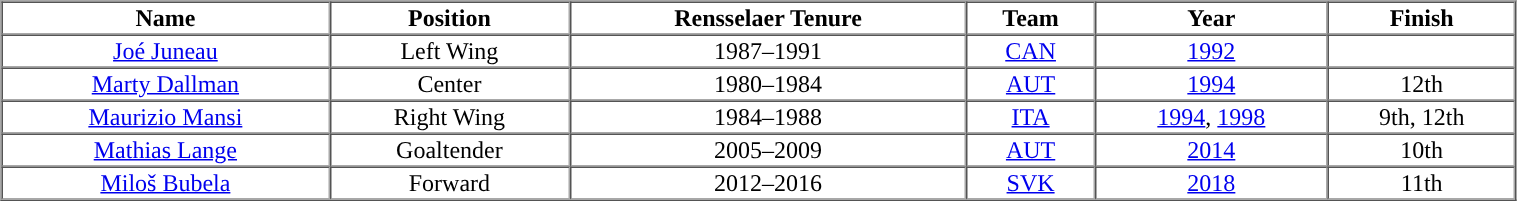<table cellpadding="1" border="1" cellspacing="0" width="80%">
<tr>
<th>Name</th>
<th>Position</th>
<th>Rensselaer Tenure</th>
<th>Team</th>
<th>Year</th>
<th>Finish</th>
</tr>
<tr align="center">
<td><a href='#'>Joé Juneau</a></td>
<td>Left Wing</td>
<td>1987–1991</td>
<td> <a href='#'>CAN</a></td>
<td><a href='#'>1992</a></td>
<td></td>
</tr>
<tr align="center">
<td><a href='#'>Marty Dallman</a></td>
<td>Center</td>
<td>1980–1984</td>
<td> <a href='#'>AUT</a></td>
<td><a href='#'>1994</a></td>
<td>12th</td>
</tr>
<tr align="center">
<td><a href='#'>Maurizio Mansi</a></td>
<td>Right Wing</td>
<td>1984–1988</td>
<td> <a href='#'>ITA</a></td>
<td><a href='#'>1994</a>, <a href='#'>1998</a></td>
<td>9th, 12th</td>
</tr>
<tr align="center">
<td><a href='#'>Mathias Lange</a></td>
<td>Goaltender</td>
<td>2005–2009</td>
<td> <a href='#'>AUT</a></td>
<td><a href='#'>2014</a></td>
<td>10th</td>
</tr>
<tr align="center">
<td><a href='#'>Miloš Bubela</a></td>
<td>Forward</td>
<td>2012–2016</td>
<td> <a href='#'>SVK</a></td>
<td><a href='#'>2018</a></td>
<td>11th</td>
</tr>
<tr align="center">
</tr>
</table>
